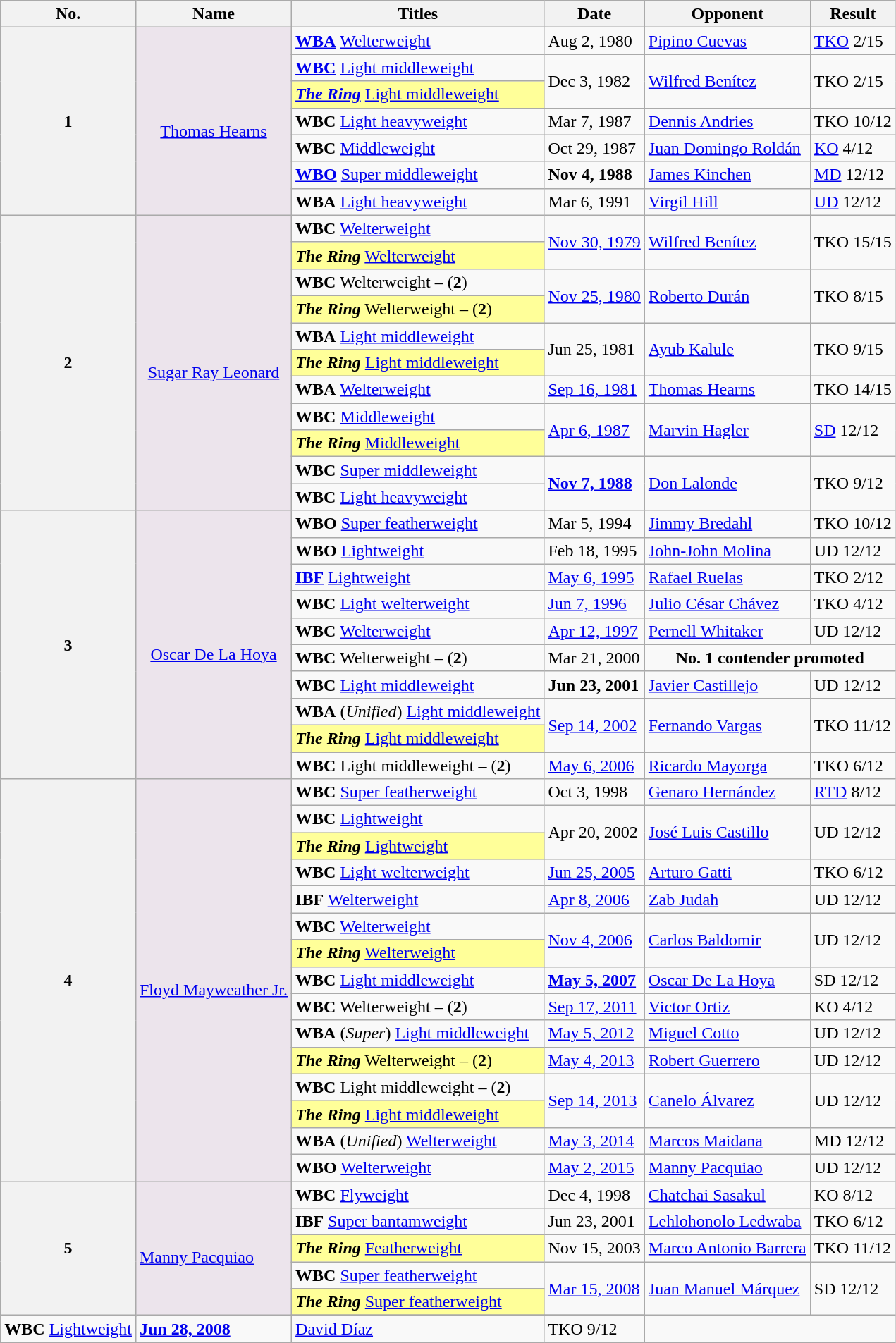<table class="wikitable">
<tr>
<th>No.</th>
<th>Name</th>
<th>Titles</th>
<th>Date</th>
<th>Opponent</th>
<th>Result</th>
</tr>
<tr>
<th rowspan="7">1</th>
<td rowspan="7" style="background:#ece4ec; text-align:center;"><br> <a href='#'>Thomas Hearns</a></td>
<td><strong><a href='#'>WBA</a></strong> <a href='#'>Welterweight</a></td>
<td>Aug 2, 1980</td>
<td><a href='#'>Pipino Cuevas</a></td>
<td><a href='#'>TKO</a> 2/15</td>
</tr>
<tr>
<td><strong><a href='#'>WBC</a></strong> <a href='#'>Light middleweight</a></td>
<td rowspan="2">Dec 3, 1982</td>
<td rowspan="2"><a href='#'>Wilfred Benítez</a></td>
<td rowspan="2">TKO 2/15</td>
</tr>
<tr>
<td style="background:#ff9;"><strong><em><a href='#'>The Ring</a></em></strong> <a href='#'>Light middleweight</a></td>
</tr>
<tr>
<td><strong>WBC</strong> <a href='#'>Light heavyweight</a></td>
<td>Mar 7, 1987</td>
<td><a href='#'>Dennis Andries</a></td>
<td>TKO 10/12</td>
</tr>
<tr>
<td><strong>WBC</strong> <a href='#'>Middleweight</a></td>
<td>Oct 29, 1987</td>
<td><a href='#'>Juan Domingo Roldán</a></td>
<td><a href='#'>KO</a> 4/12</td>
</tr>
<tr>
<td><strong><a href='#'>WBO</a></strong> <a href='#'>Super middleweight</a></td>
<td><strong>Nov 4, 1988</strong></td>
<td><a href='#'>James Kinchen</a></td>
<td><a href='#'>MD</a> 12/12</td>
</tr>
<tr>
<td><strong>WBA</strong> <a href='#'>Light heavyweight</a></td>
<td>Mar 6, 1991</td>
<td><a href='#'>Virgil Hill</a></td>
<td><a href='#'>UD</a> 12/12</td>
</tr>
<tr>
<th rowspan=11>2</th>
<td rowspan=11 style="background:#ece4ec; text-align:center;"><br> <a href='#'>Sugar Ray Leonard</a></td>
<td><strong>WBC</strong> <a href='#'>Welterweight</a></td>
<td rowspan="2"><a href='#'>Nov 30, 1979</a></td>
<td rowspan="2"><a href='#'>Wilfred Benítez</a></td>
<td rowspan="2">TKO 15/15</td>
</tr>
<tr>
<td style="background:#ff9;"><strong><em>The Ring</em></strong> <a href='#'>Welterweight</a></td>
</tr>
<tr>
<td><strong>WBC</strong> Welterweight  – (<strong>2</strong>)</td>
<td rowspan=2><a href='#'>Nov 25, 1980</a></td>
<td rowspan=2><a href='#'>Roberto Durán</a></td>
<td rowspan=2>TKO 8/15</td>
</tr>
<tr>
<td style="background:#ff9;"><strong><em>The Ring</em></strong> Welterweight  – (<strong>2</strong>)</td>
</tr>
<tr>
<td><strong>WBA</strong> <a href='#'>Light middleweight</a></td>
<td rowspan="2">Jun 25, 1981</td>
<td rowspan="2"><a href='#'>Ayub Kalule</a></td>
<td rowspan="2">TKO 9/15</td>
</tr>
<tr>
<td style="background:#ff9;"><strong><em>The Ring</em></strong> <a href='#'>Light middleweight</a></td>
</tr>
<tr>
<td><strong>WBA</strong> <a href='#'>Welterweight</a></td>
<td><a href='#'>Sep 16, 1981</a></td>
<td><a href='#'>Thomas Hearns</a></td>
<td>TKO 14/15</td>
</tr>
<tr>
<td><strong>WBC</strong> <a href='#'>Middleweight</a></td>
<td rowspan="2"><a href='#'>Apr 6, 1987</a></td>
<td rowspan="2"><a href='#'>Marvin Hagler</a></td>
<td rowspan="2"><a href='#'>SD</a> 12/12</td>
</tr>
<tr>
<td style="background:#ff9;"><strong><em>The Ring</em></strong> <a href='#'>Middleweight</a></td>
</tr>
<tr>
<td><strong>WBC</strong> <a href='#'>Super middleweight</a></td>
<td rowspan=2><strong><a href='#'>Nov 7, 1988</a></strong></td>
<td rowspan=2><a href='#'>Don Lalonde</a></td>
<td rowspan=2>TKO 9/12</td>
</tr>
<tr>
<td><strong>WBC</strong> <a href='#'>Light heavyweight</a></td>
</tr>
<tr>
<th rowspan="10">3</th>
<td rowspan="10" align="center" style="background:#ece4ec"><br> <a href='#'>Oscar De La Hoya</a></td>
<td><strong>WBO</strong> <a href='#'>Super featherweight</a></td>
<td>Mar 5, 1994</td>
<td><a href='#'>Jimmy Bredahl</a></td>
<td>TKO 10/12</td>
</tr>
<tr>
<td><strong>WBO</strong> <a href='#'>Lightweight</a></td>
<td>Feb 18, 1995</td>
<td><a href='#'>John-John Molina</a></td>
<td>UD 12/12</td>
</tr>
<tr>
<td><a href='#'><strong>IBF</strong></a> <a href='#'>Lightweight</a></td>
<td><a href='#'>May 6, 1995</a></td>
<td><a href='#'>Rafael Ruelas</a></td>
<td>TKO 2/12</td>
</tr>
<tr>
<td><strong>WBC</strong> <a href='#'>Light welterweight</a></td>
<td><a href='#'>Jun 7, 1996</a></td>
<td><a href='#'>Julio César Chávez</a></td>
<td>TKO 4/12</td>
</tr>
<tr>
<td><strong>WBC</strong> <a href='#'>Welterweight</a></td>
<td><a href='#'>Apr 12, 1997</a></td>
<td><a href='#'>Pernell Whitaker</a></td>
<td>UD 12/12</td>
</tr>
<tr>
<td><strong>WBC</strong> Welterweight  – (<strong>2</strong>)</td>
<td>Mar 21, 2000</td>
<td align=center colspan=2><strong>No. 1 contender promoted</strong></td>
</tr>
<tr>
<td><strong>WBC</strong> <a href='#'>Light middleweight</a></td>
<td><strong>Jun 23, 2001</strong></td>
<td><a href='#'>Javier Castillejo</a></td>
<td>UD 12/12</td>
</tr>
<tr>
<td><strong>WBA</strong> (<em>Unified</em>) <a href='#'>Light middleweight</a></td>
<td rowspan="2"><a href='#'>Sep 14, 2002</a></td>
<td rowspan="2"><a href='#'>Fernando Vargas</a></td>
<td rowspan="2">TKO 11/12</td>
</tr>
<tr>
<td bgcolor=#FFFF99><strong><em>The Ring</em></strong> <a href='#'>Light middleweight</a></td>
</tr>
<tr>
<td><strong>WBC</strong> Light middleweight  – (<strong>2</strong>)</td>
<td><a href='#'>May 6, 2006</a></td>
<td><a href='#'>Ricardo Mayorga</a></td>
<td>TKO 6/12</td>
</tr>
<tr>
<th rowspan=15>4</th>
<td rowspan=15 align="center" style="background:#ece4ec"><br> <a href='#'>Floyd Mayweather Jr.</a></td>
<td><strong>WBC</strong> <a href='#'>Super featherweight</a></td>
<td>Oct 3, 1998</td>
<td><a href='#'>Genaro Hernández</a></td>
<td><a href='#'>RTD</a> 8/12</td>
</tr>
<tr>
<td><strong>WBC</strong> <a href='#'>Lightweight</a></td>
<td rowspan="2">Apr 20, 2002</td>
<td rowspan="2"><a href='#'>José Luis Castillo</a></td>
<td rowspan="2">UD 12/12</td>
</tr>
<tr>
<td bgcolor=#FFFF99><strong><em>The Ring</em></strong> <a href='#'>Lightweight</a></td>
</tr>
<tr>
<td><strong>WBC</strong> <a href='#'>Light welterweight</a></td>
<td><a href='#'>Jun 25, 2005</a></td>
<td><a href='#'>Arturo Gatti</a></td>
<td>TKO 6/12</td>
</tr>
<tr>
<td><strong>IBF</strong> <a href='#'>Welterweight</a></td>
<td><a href='#'>Apr 8, 2006</a></td>
<td><a href='#'>Zab Judah</a></td>
<td>UD 12/12</td>
</tr>
<tr>
<td><strong>WBC</strong> <a href='#'>Welterweight</a></td>
<td rowspan="2"><a href='#'>Nov 4, 2006</a></td>
<td rowspan="2"><a href='#'>Carlos Baldomir</a></td>
<td rowspan="2">UD 12/12</td>
</tr>
<tr>
<td bgcolor=#FFFF99><strong><em>The Ring</em></strong> <a href='#'>Welterweight</a></td>
</tr>
<tr>
<td><strong>WBC</strong> <a href='#'>Light middleweight</a></td>
<td><a href='#'><strong>May 5, 2007</strong></a></td>
<td><a href='#'>Oscar De La Hoya</a></td>
<td>SD 12/12</td>
</tr>
<tr>
<td><strong>WBC</strong> Welterweight  – (<strong>2</strong>)</td>
<td><a href='#'>Sep 17, 2011</a></td>
<td><a href='#'>Victor Ortiz</a></td>
<td>KO 4/12</td>
</tr>
<tr>
<td><strong>WBA</strong> (<em>Super</em>) <a href='#'>Light middleweight</a></td>
<td><a href='#'>May 5, 2012</a></td>
<td><a href='#'>Miguel Cotto</a></td>
<td>UD 12/12</td>
</tr>
<tr>
<td style="background:#ff9;"><strong><em>The Ring</em></strong> Welterweight  – (<strong>2</strong>)</td>
<td><a href='#'>May 4, 2013</a></td>
<td><a href='#'>Robert Guerrero</a></td>
<td>UD 12/12</td>
</tr>
<tr>
<td><strong>WBC</strong> Light middleweight  – (<strong>2</strong>)</td>
<td rowspan=2><a href='#'>Sep 14, 2013</a></td>
<td rowspan=2><a href='#'>Canelo Álvarez</a></td>
<td rowspan=2>UD 12/12</td>
</tr>
<tr>
<td bgcolor=#FFFF99><strong><em>The Ring</em></strong> <a href='#'>Light middleweight</a></td>
</tr>
<tr>
<td><strong>WBA</strong> (<em>Unified</em>) <a href='#'>Welterweight</a></td>
<td><a href='#'>May 3, 2014</a></td>
<td><a href='#'>Marcos Maidana</a></td>
<td>MD 12/12</td>
</tr>
<tr>
<td><strong>WBO</strong> <a href='#'>Welterweight</a></td>
<td><a href='#'>May 2, 2015</a></td>
<td><a href='#'>Manny Pacquiao</a></td>
<td>UD 12/12</td>
</tr>
<tr>
<th rowspan="6">5</th>
<td rowspan="6" style="background:#ece4ec;” align="center"><br> <a href='#'>Manny Pacquiao</a><br></td>
<td><strong>WBC</strong> <a href='#'>Flyweight</a></td>
<td>Dec 4, 1998</td>
<td><a href='#'>Chatchai Sasakul</a></td>
<td>KO 8/12</td>
</tr>
<tr>
<td><strong>IBF</strong> <a href='#'>Super bantamweight</a></td>
<td>Jun 23, 2001</td>
<td><a href='#'>Lehlohonolo Ledwaba</a></td>
<td>TKO 6/12</td>
</tr>
<tr>
<td bgcolor=#FFFF99><strong><em>The Ring</em></strong> <a href='#'>Featherweight</a></td>
<td>Nov 15, 2003</td>
<td><a href='#'>Marco Antonio Barrera</a></td>
<td>TKO 11/12</td>
</tr>
<tr>
<td><strong>WBC</strong> <a href='#'>Super featherweight</a></td>
<td rowspan="2"><a href='#'>Mar 15, 2008</a></td>
<td rowspan="2"><a href='#'>Juan Manuel Márquez</a></td>
<td rowspan="2">SD 12/12</td>
</tr>
<tr>
<td bgcolor=#FFFF99><strong><em>The Ring</em></strong> <a href='#'>Super featherweight</a></td>
</tr>
<tr>
</tr>
<tr>
<td><strong>WBC</strong> <a href='#'>Lightweight</a></td>
<td><strong><a href='#'>Jun 28, 2008</a></strong></td>
<td><a href='#'>David Díaz</a></td>
<td>TKO 9/12</td>
</tr>
<tr>
</tr>
</table>
